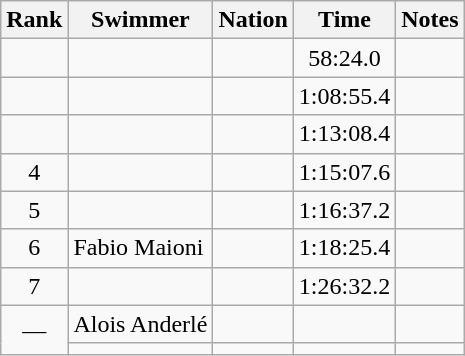<table class="wikitable sortable" style="text-align:center">
<tr>
<th>Rank</th>
<th>Swimmer</th>
<th>Nation</th>
<th>Time</th>
<th>Notes</th>
</tr>
<tr>
<td></td>
<td align=left></td>
<td align=left></td>
<td data-sort-value=0:58:24.0>58:24.0</td>
<td></td>
</tr>
<tr>
<td></td>
<td align=left></td>
<td align=left></td>
<td>1:08:55.4</td>
<td></td>
</tr>
<tr>
<td></td>
<td align=left></td>
<td align=left></td>
<td>1:13:08.4</td>
<td></td>
</tr>
<tr>
<td>4</td>
<td align=left></td>
<td align=left></td>
<td>1:15:07.6</td>
<td></td>
</tr>
<tr>
<td>5</td>
<td align=left></td>
<td align=left></td>
<td>1:16:37.2</td>
<td></td>
</tr>
<tr>
<td>6</td>
<td align=left>Fabio Maioni</td>
<td align=left></td>
<td>1:18:25.4</td>
<td></td>
</tr>
<tr>
<td>7</td>
<td align=left></td>
<td align=left></td>
<td>1:26:32.2</td>
<td></td>
</tr>
<tr>
<td rowspan=2 data-sort-value=8>—</td>
<td align=left>Alois Anderlé</td>
<td align=left></td>
<td></td>
<td></td>
</tr>
<tr>
<td align=left></td>
<td align=left></td>
<td></td>
<td></td>
</tr>
</table>
